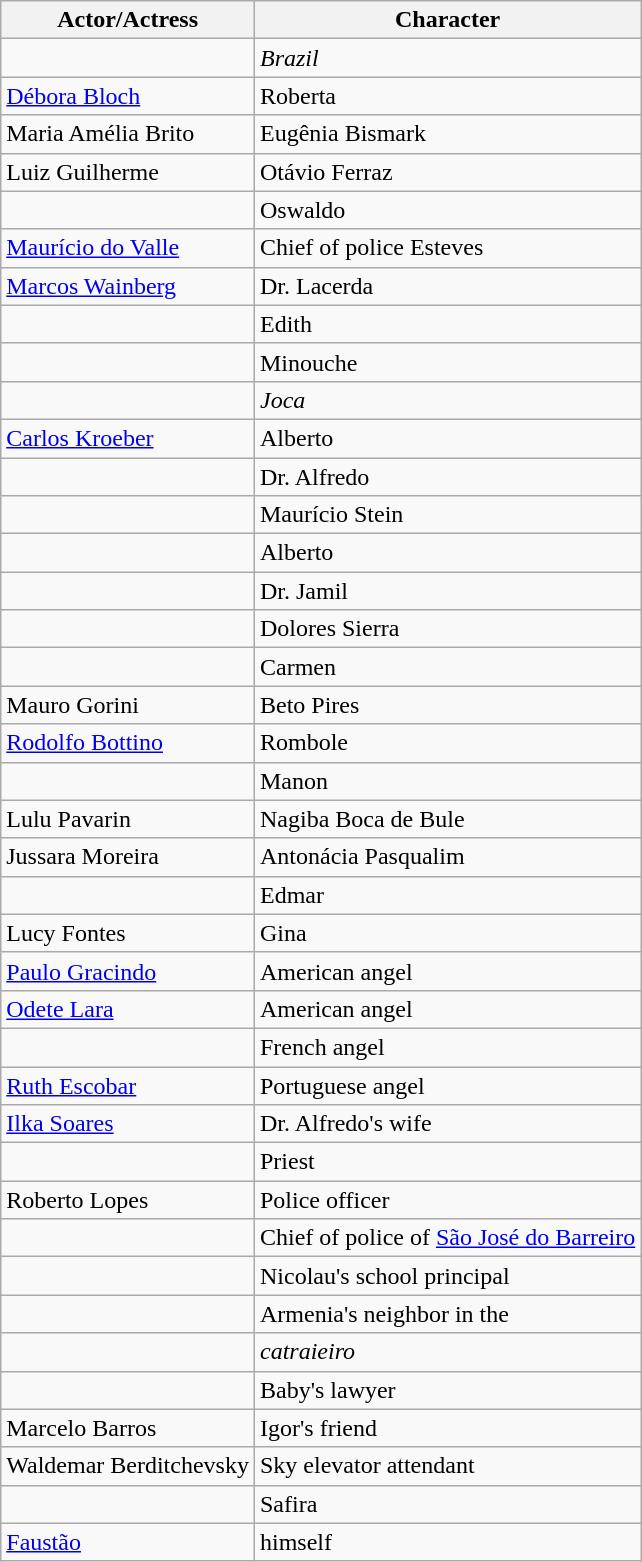<table class="wikitable sortable">
<tr>
<th>Actor/Actress</th>
<th>Character</th>
</tr>
<tr>
<td></td>
<td><em>Brazil</em></td>
</tr>
<tr>
<td><a href='#'>Débora Bloch</a></td>
<td>Roberta</td>
</tr>
<tr>
<td>Maria Amélia Brito</td>
<td>Eugênia Bismark </td>
</tr>
<tr>
<td>Luiz Guilherme</td>
<td>Otávio Ferraz</td>
</tr>
<tr>
<td></td>
<td>Oswaldo</td>
</tr>
<tr>
<td><a href='#'>Maurício do Valle</a></td>
<td>Chief of police Esteves</td>
</tr>
<tr>
<td><a href='#'>Marcos Wainberg</a></td>
<td>Dr. Lacerda</td>
</tr>
<tr>
<td></td>
<td>Edith</td>
</tr>
<tr>
<td></td>
<td>Minouche</td>
</tr>
<tr>
<td></td>
<td><em>Joca</em></td>
</tr>
<tr>
<td><a href='#'>Carlos Kroeber</a></td>
<td>Alberto</td>
</tr>
<tr>
<td></td>
<td>Dr. Alfredo</td>
</tr>
<tr>
<td></td>
<td>Maurício Stein</td>
</tr>
<tr>
<td></td>
<td>Alberto</td>
</tr>
<tr>
<td></td>
<td>Dr. Jamil</td>
</tr>
<tr>
<td></td>
<td>Dolores Sierra</td>
</tr>
<tr>
<td></td>
<td>Carmen</td>
</tr>
<tr>
<td>Mauro Gorini</td>
<td>Beto Pires</td>
</tr>
<tr>
<td><a href='#'>Rodolfo Bottino</a></td>
<td>Rombole</td>
</tr>
<tr>
<td></td>
<td>Manon</td>
</tr>
<tr>
<td>Lulu Pavarin</td>
<td>Nagiba Boca de Bule</td>
</tr>
<tr>
<td>Jussara Moreira</td>
<td>Antonácia Pasqualim</td>
</tr>
<tr>
<td></td>
<td>Edmar</td>
</tr>
<tr>
<td>Lucy Fontes</td>
<td>Gina</td>
</tr>
<tr>
<td><a href='#'>Paulo Gracindo</a></td>
<td>American angel</td>
</tr>
<tr>
<td><a href='#'>Odete Lara</a></td>
<td>American angel</td>
</tr>
<tr>
<td></td>
<td>French angel</td>
</tr>
<tr>
<td><a href='#'>Ruth Escobar</a></td>
<td>Portuguese angel</td>
</tr>
<tr>
<td><a href='#'>Ilka Soares</a></td>
<td>Dr. Alfredo's wife</td>
</tr>
<tr>
<td></td>
<td>Priest</td>
</tr>
<tr>
<td>Roberto Lopes</td>
<td>Police officer</td>
</tr>
<tr>
<td></td>
<td>Chief of police of <a href='#'>São José do Barreiro</a></td>
</tr>
<tr>
<td></td>
<td>Nicolau's school principal</td>
</tr>
<tr>
<td></td>
<td>Armenia's neighbor in the </td>
</tr>
<tr>
<td></td>
<td><em>catraieiro</em></td>
</tr>
<tr>
<td></td>
<td>Baby's lawyer</td>
</tr>
<tr>
<td>Marcelo Barros</td>
<td>Igor's friend</td>
</tr>
<tr>
<td>Waldemar Berditchevsky</td>
<td>Sky elevator attendant</td>
</tr>
<tr>
<td></td>
<td>Safira</td>
</tr>
<tr>
<td><a href='#'>Faustão</a></td>
<td>himself</td>
</tr>
</table>
